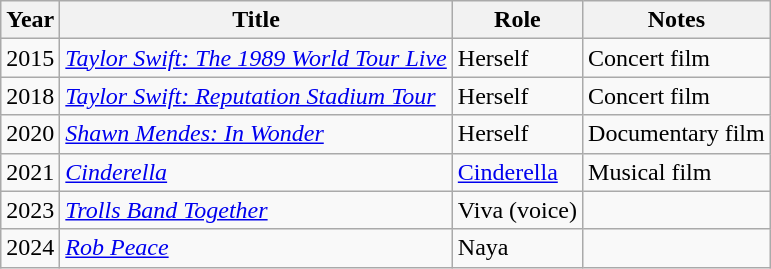<table class="wikitable sortable">
<tr>
<th>Year</th>
<th>Title</th>
<th>Role</th>
<th>Notes</th>
</tr>
<tr>
<td>2015</td>
<td><em><a href='#'>Taylor Swift: The 1989 World Tour Live</a></em></td>
<td>Herself</td>
<td>Concert film</td>
</tr>
<tr>
<td>2018</td>
<td><em><a href='#'>Taylor Swift: Reputation Stadium Tour</a></em></td>
<td>Herself</td>
<td>Concert film</td>
</tr>
<tr>
<td>2020</td>
<td><em><a href='#'>Shawn Mendes: In Wonder</a></em></td>
<td>Herself</td>
<td>Documentary film</td>
</tr>
<tr>
<td>2021</td>
<td><em><a href='#'>Cinderella</a></em></td>
<td><a href='#'>Cinderella</a></td>
<td>Musical film</td>
</tr>
<tr>
<td>2023</td>
<td><em><a href='#'>Trolls Band Together</a></em></td>
<td>Viva (voice)</td>
<td></td>
</tr>
<tr>
<td>2024</td>
<td><em><a href='#'>Rob Peace</a></em></td>
<td>Naya</td>
<td></td>
</tr>
</table>
